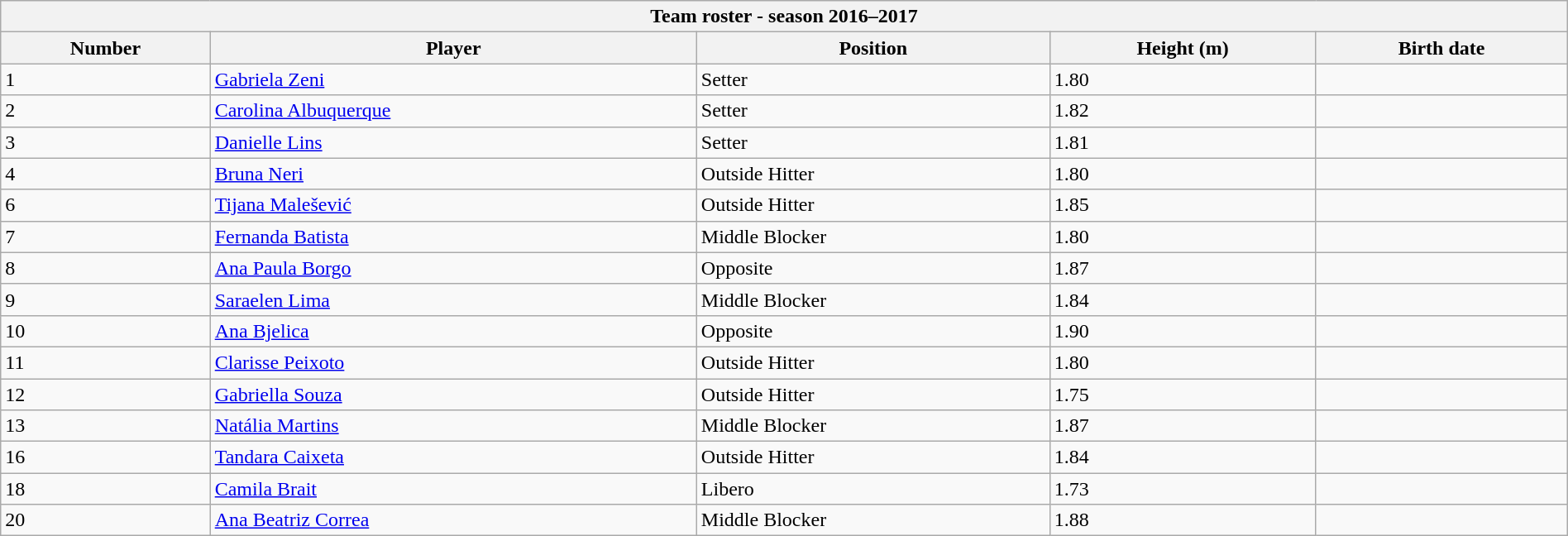<table class="wikitable collapsible collapsed" style="width:100%;">
<tr>
<th colspan=6><strong>Team roster - season 2016–2017</strong></th>
</tr>
<tr>
<th>Number</th>
<th>Player</th>
<th>Position</th>
<th>Height (m)</th>
<th>Birth date</th>
</tr>
<tr>
<td>1</td>
<td> <a href='#'>Gabriela Zeni</a></td>
<td>Setter</td>
<td>1.80</td>
<td align=right></td>
</tr>
<tr>
<td>2</td>
<td> <a href='#'>Carolina Albuquerque</a></td>
<td>Setter</td>
<td>1.82</td>
<td align=right></td>
</tr>
<tr>
<td>3</td>
<td> <a href='#'>Danielle Lins</a></td>
<td>Setter</td>
<td>1.81</td>
<td align=right></td>
</tr>
<tr>
<td>4</td>
<td> <a href='#'>Bruna Neri</a></td>
<td>Outside Hitter</td>
<td>1.80</td>
<td align=right></td>
</tr>
<tr>
<td>6</td>
<td> <a href='#'>Tijana Malešević</a></td>
<td>Outside Hitter</td>
<td>1.85</td>
<td align=right></td>
</tr>
<tr>
<td>7</td>
<td> <a href='#'>Fernanda Batista</a></td>
<td>Middle Blocker</td>
<td>1.80</td>
<td align=right></td>
</tr>
<tr>
<td>8</td>
<td> <a href='#'>Ana Paula Borgo</a></td>
<td>Opposite</td>
<td>1.87</td>
<td align=right></td>
</tr>
<tr>
<td>9</td>
<td> <a href='#'>Saraelen Lima</a></td>
<td>Middle Blocker</td>
<td>1.84</td>
<td align=right></td>
</tr>
<tr>
<td>10</td>
<td> <a href='#'>Ana Bjelica</a></td>
<td>Opposite</td>
<td>1.90</td>
<td align=right></td>
</tr>
<tr>
<td>11</td>
<td> <a href='#'>Clarisse Peixoto</a></td>
<td>Outside Hitter</td>
<td>1.80</td>
<td align=right></td>
</tr>
<tr>
<td>12</td>
<td> <a href='#'>Gabriella Souza</a></td>
<td>Outside Hitter</td>
<td>1.75</td>
<td align=right></td>
</tr>
<tr>
<td>13</td>
<td> <a href='#'>Natália Martins</a></td>
<td>Middle Blocker</td>
<td>1.87</td>
<td align=right></td>
</tr>
<tr>
<td>16</td>
<td> <a href='#'>Tandara Caixeta</a></td>
<td>Outside Hitter</td>
<td>1.84</td>
<td align=right></td>
</tr>
<tr>
<td>18</td>
<td> <a href='#'>Camila Brait</a></td>
<td>Libero</td>
<td>1.73</td>
<td align=right></td>
</tr>
<tr>
<td>20</td>
<td> <a href='#'>Ana Beatriz Correa</a></td>
<td>Middle Blocker</td>
<td>1.88</td>
<td align=right></td>
</tr>
</table>
